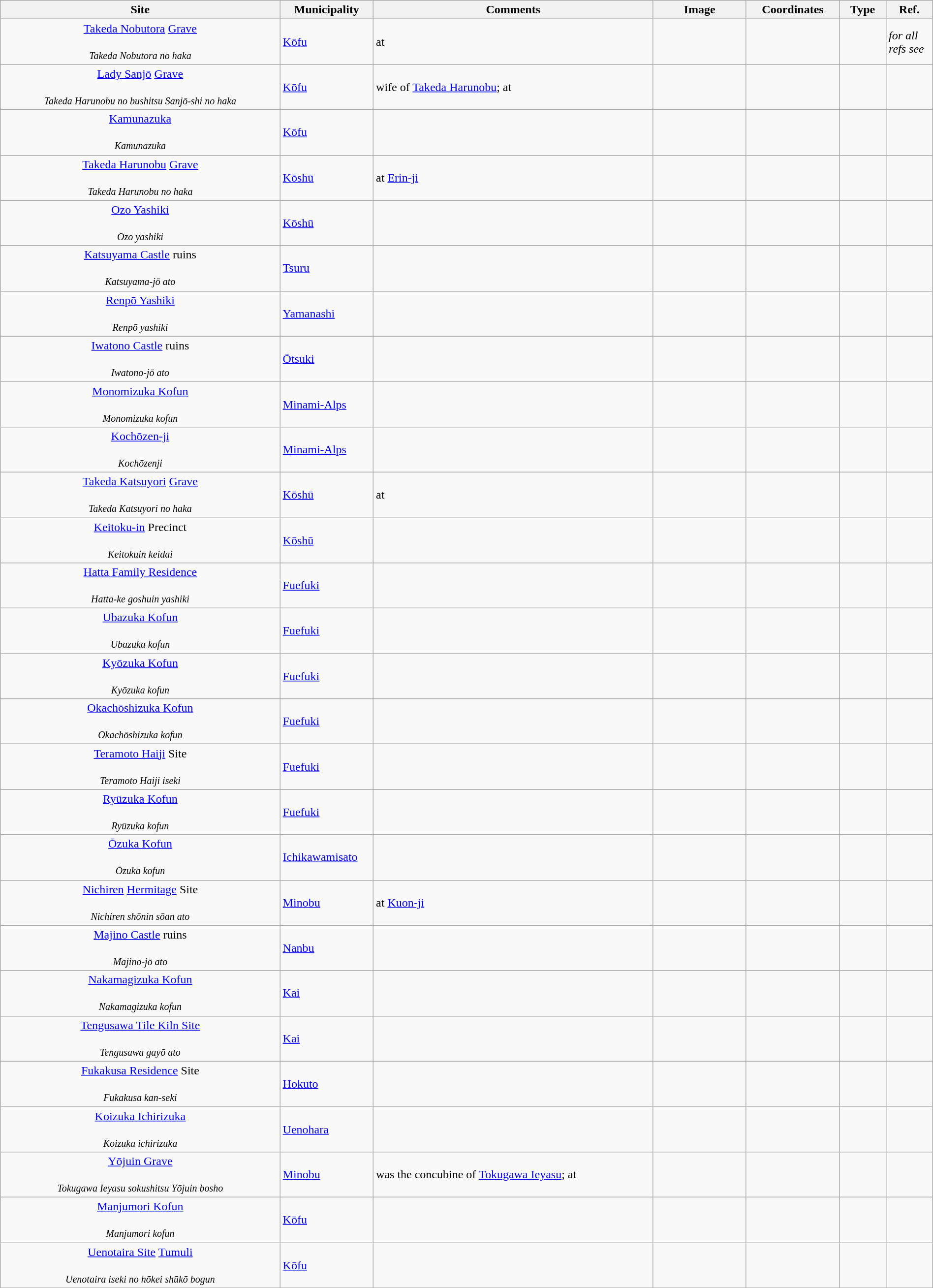<table class="wikitable sortable"  style="width:100%;">
<tr>
<th width="30%" align="left">Site</th>
<th width="10%" align="left">Municipality</th>
<th width="30%" align="left" class="unsortable">Comments</th>
<th width="10%" align="left"  class="unsortable">Image</th>
<th width="10%" align="left" class="unsortable">Coordinates</th>
<th width="5%" align="left">Type</th>
<th width="5%" align="left"  class="unsortable">Ref.</th>
</tr>
<tr>
<td align="center"><a href='#'>Takeda Nobutora</a> <a href='#'>Grave</a><br><br><small><em>Takeda Nobutora no haka</em></small></td>
<td><a href='#'>Kōfu</a></td>
<td>at </td>
<td></td>
<td></td>
<td></td>
<td><em>for all refs see</em> </td>
</tr>
<tr>
<td align="center"><a href='#'>Lady Sanjō</a> <a href='#'>Grave</a><br><br><small><em>Takeda Harunobu no bushitsu Sanjō-shi no haka</em></small></td>
<td><a href='#'>Kōfu</a></td>
<td>wife of <a href='#'>Takeda Harunobu</a>; at </td>
<td></td>
<td></td>
<td></td>
<td></td>
</tr>
<tr>
<td align="center"><a href='#'>Kamunazuka</a><br><br><small><em>Kamunazuka</em></small></td>
<td><a href='#'>Kōfu</a></td>
<td></td>
<td></td>
<td></td>
<td></td>
<td></td>
</tr>
<tr>
<td align="center"><a href='#'>Takeda Harunobu</a> <a href='#'>Grave</a><br><br><small><em>Takeda Harunobu no haka</em></small></td>
<td><a href='#'>Kōshū</a></td>
<td>at <a href='#'>Erin-ji</a></td>
<td></td>
<td></td>
<td></td>
<td></td>
</tr>
<tr>
<td align="center"><a href='#'>Ozo Yashiki</a><br><br><small><em>Ozo yashiki</em></small></td>
<td><a href='#'>Kōshū</a></td>
<td></td>
<td></td>
<td></td>
<td></td>
<td></td>
</tr>
<tr>
<td align="center"><a href='#'>Katsuyama Castle</a> ruins<br><br><small><em>Katsuyama-jō ato</em></small></td>
<td><a href='#'>Tsuru</a></td>
<td></td>
<td></td>
<td></td>
<td></td>
<td></td>
</tr>
<tr>
<td align="center"><a href='#'>Renpō Yashiki</a><br><br><small><em>Renpō yashiki</em></small></td>
<td><a href='#'>Yamanashi</a></td>
<td></td>
<td></td>
<td></td>
<td></td>
<td></td>
</tr>
<tr>
<td align="center"><a href='#'>Iwatono Castle</a> ruins<br><br><small><em>Iwatono-jō ato</em></small></td>
<td><a href='#'>Ōtsuki</a></td>
<td></td>
<td></td>
<td></td>
<td></td>
<td></td>
</tr>
<tr>
<td align="center"><a href='#'>Monomizuka Kofun</a><br><br><small><em>Monomizuka kofun</em></small></td>
<td><a href='#'>Minami-Alps</a></td>
<td></td>
<td></td>
<td></td>
<td></td>
<td></td>
</tr>
<tr>
<td align="center"><a href='#'>Kochōzen-ji</a><br><br><small><em>Kochōzenji</em></small></td>
<td><a href='#'>Minami-Alps</a></td>
<td></td>
<td></td>
<td></td>
<td></td>
<td></td>
</tr>
<tr>
<td align="center"><a href='#'>Takeda Katsuyori</a> <a href='#'>Grave</a><br><br><small><em>Takeda Katsuyori no haka</em></small></td>
<td><a href='#'>Kōshū</a></td>
<td>at </td>
<td></td>
<td></td>
<td></td>
<td></td>
</tr>
<tr>
<td align="center"><a href='#'>Keitoku-in</a> Precinct<br><br><small><em>Keitokuin keidai</em></small></td>
<td><a href='#'>Kōshū</a></td>
<td></td>
<td></td>
<td></td>
<td></td>
<td></td>
</tr>
<tr>
<td align="center"><a href='#'>Hatta Family Residence</a><br><br><small><em>Hatta-ke goshuin yashiki</em></small></td>
<td><a href='#'>Fuefuki</a></td>
<td></td>
<td></td>
<td></td>
<td></td>
<td></td>
</tr>
<tr>
<td align="center"><a href='#'>Ubazuka Kofun</a><br><br><small><em>Ubazuka kofun</em></small></td>
<td><a href='#'>Fuefuki</a></td>
<td></td>
<td></td>
<td></td>
<td></td>
<td></td>
</tr>
<tr>
<td align="center"><a href='#'>Kyōzuka Kofun</a><br><br><small><em>Kyōzuka kofun</em></small></td>
<td><a href='#'>Fuefuki</a></td>
<td></td>
<td></td>
<td></td>
<td></td>
<td></td>
</tr>
<tr>
<td align="center"><a href='#'>Okachōshizuka Kofun</a><br><br><small><em>Okachōshizuka kofun</em></small></td>
<td><a href='#'>Fuefuki</a></td>
<td></td>
<td></td>
<td></td>
<td></td>
<td></td>
</tr>
<tr>
<td align="center"><a href='#'>Teramoto Haiji</a> Site<br><br><small><em>Teramoto Haiji iseki</em></small></td>
<td><a href='#'>Fuefuki</a></td>
<td></td>
<td></td>
<td></td>
<td></td>
<td></td>
</tr>
<tr>
<td align="center"><a href='#'>Ryūzuka Kofun</a><br><br><small><em>Ryūzuka kofun</em></small></td>
<td><a href='#'>Fuefuki</a></td>
<td></td>
<td></td>
<td></td>
<td></td>
<td></td>
</tr>
<tr>
<td align="center"><a href='#'>Ōzuka Kofun</a><br><br><small><em>Ōzuka kofun</em></small></td>
<td><a href='#'>Ichikawamisato</a></td>
<td></td>
<td></td>
<td></td>
<td></td>
<td></td>
</tr>
<tr>
<td align="center"><a href='#'>Nichiren</a> <a href='#'>Hermitage</a> Site<br><br><small><em>Nichiren shōnin sōan ato</em></small></td>
<td><a href='#'>Minobu</a></td>
<td>at <a href='#'>Kuon-ji</a></td>
<td></td>
<td></td>
<td></td>
<td></td>
</tr>
<tr>
<td align="center"><a href='#'>Majino Castle</a> ruins<br><br><small><em>Majino-jō ato</em></small></td>
<td><a href='#'>Nanbu</a></td>
<td></td>
<td></td>
<td></td>
<td></td>
<td></td>
</tr>
<tr>
<td align="center"><a href='#'>Nakamagizuka Kofun</a><br><br><small><em>Nakamagizuka kofun</em></small></td>
<td><a href='#'>Kai</a></td>
<td></td>
<td></td>
<td></td>
<td></td>
<td></td>
</tr>
<tr>
<td align="center"><a href='#'>Tengusawa Tile Kiln Site</a><br><br><small><em>Tengusawa gayō ato</em></small></td>
<td><a href='#'>Kai</a></td>
<td></td>
<td></td>
<td></td>
<td></td>
<td></td>
</tr>
<tr>
<td align="center"><a href='#'>Fukakusa Residence</a> Site<br><br><small><em>Fukakusa kan-seki</em></small></td>
<td><a href='#'>Hokuto</a></td>
<td></td>
<td></td>
<td></td>
<td></td>
<td></td>
</tr>
<tr>
<td align="center"><a href='#'>Koizuka Ichirizuka</a><br><br><small><em>Koizuka ichirizuka</em></small></td>
<td><a href='#'>Uenohara</a></td>
<td></td>
<td></td>
<td></td>
<td></td>
<td></td>
</tr>
<tr>
<td align="center"><a href='#'>Yōjuin Grave</a><br><br><small><em>Tokugawa Ieyasu sokushitsu Yōjuin bosho</em></small></td>
<td><a href='#'>Minobu</a></td>
<td> was the concubine of <a href='#'>Tokugawa Ieyasu</a>; at </td>
<td></td>
<td></td>
<td></td>
<td></td>
</tr>
<tr>
<td align="center"><a href='#'>Manjumori Kofun</a><br><br><small><em>Manjumori kofun</em></small></td>
<td><a href='#'>Kōfu</a></td>
<td></td>
<td></td>
<td></td>
<td></td>
<td></td>
</tr>
<tr>
<td align="center"><a href='#'>Uenotaira Site</a> <a href='#'>Tumuli</a><br><br><small><em>Uenotaira iseki no hōkei shūkō bogun</em></small></td>
<td><a href='#'>Kōfu</a></td>
<td></td>
<td></td>
<td></td>
<td></td>
<td></td>
</tr>
<tr>
</tr>
</table>
